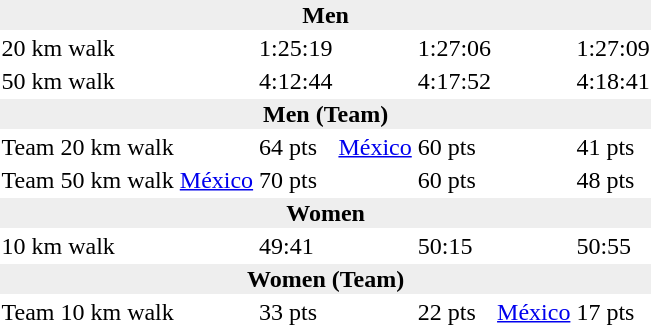<table>
<tr>
<td colspan=7 bgcolor=#eeeeee style="text-align:center;"><strong>Men</strong></td>
</tr>
<tr>
<td>20 km walk</td>
<td></td>
<td>1:25:19</td>
<td></td>
<td>1:27:06</td>
<td></td>
<td>1:27:09</td>
</tr>
<tr>
<td>50 km walk</td>
<td></td>
<td>4:12:44</td>
<td></td>
<td>4:17:52</td>
<td></td>
<td>4:18:41</td>
</tr>
<tr>
<td colspan=7 bgcolor=#eeeeee style="text-align:center;"><strong>Men (Team)</strong></td>
</tr>
<tr>
<td>Team 20 km walk</td>
<td></td>
<td>64 pts</td>
<td> <a href='#'>México</a></td>
<td>60 pts</td>
<td></td>
<td>41 pts</td>
</tr>
<tr>
<td>Team 50 km walk</td>
<td> <a href='#'>México</a></td>
<td>70 pts</td>
<td></td>
<td>60 pts</td>
<td></td>
<td>48 pts</td>
</tr>
<tr>
<td colspan=7 bgcolor=#eeeeee style="text-align:center;"><strong>Women</strong></td>
</tr>
<tr>
<td>10 km walk</td>
<td></td>
<td>49:41</td>
<td></td>
<td>50:15</td>
<td></td>
<td>50:55</td>
</tr>
<tr>
<td colspan=7 bgcolor=#eeeeee style="text-align:center;"><strong>Women (Team)</strong></td>
</tr>
<tr>
<td>Team 10 km walk</td>
<td></td>
<td>33 pts</td>
<td></td>
<td>22 pts</td>
<td> <a href='#'>México</a></td>
<td>17 pts</td>
</tr>
</table>
